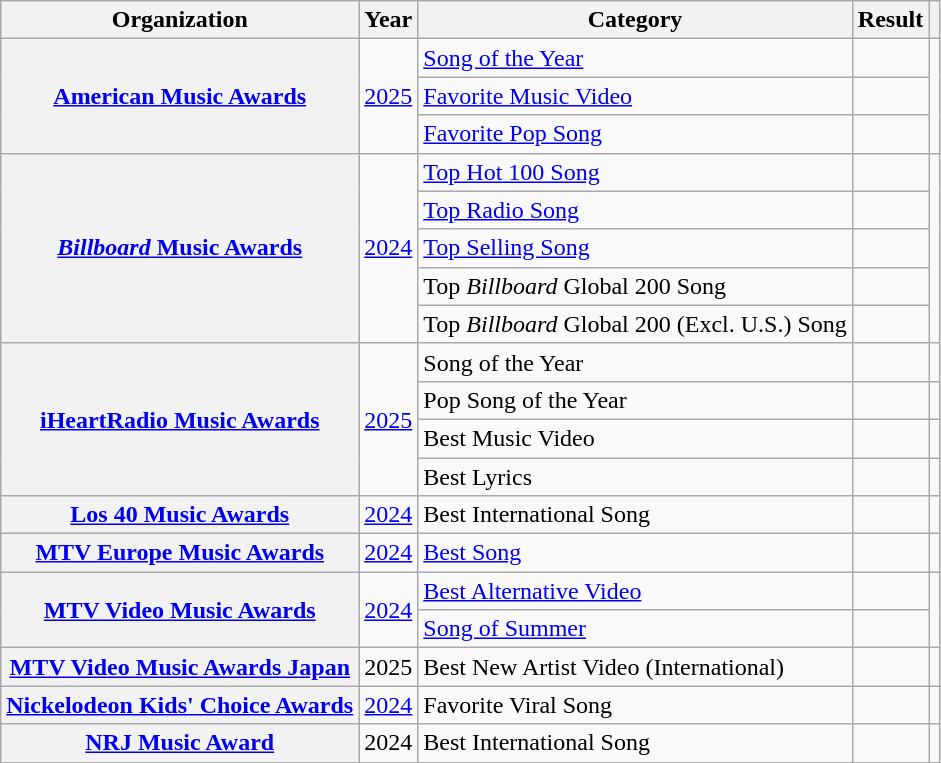<table class="wikitable sortable plainrowheaders" style="border:none; margin:0;">
<tr>
<th scope="col">Organization</th>
<th scope="col">Year</th>
<th scope="col">Category</th>
<th scope="col">Result</th>
<th class="unsortable" scope="col"></th>
</tr>
<tr>
<th rowspan="3" scope="row"><a href='#'>American Music Awards</a></th>
<td rowspan="3"><a href='#'>2025</a></td>
<td><a href='#'>Song of the Year</a></td>
<td></td>
<td rowspan="3"></td>
</tr>
<tr>
<td><a href='#'>Favorite Music Video</a></td>
<td></td>
</tr>
<tr>
<td><a href='#'>Favorite Pop Song</a></td>
<td></td>
</tr>
<tr>
<th rowspan="5" scope="row"><a href='#'><em>Billboard</em> Music Awards</a></th>
<td rowspan="5"><a href='#'>2024</a></td>
<td><a href='#'>Top Hot 100 Song</a></td>
<td></td>
<td rowspan="5"></td>
</tr>
<tr>
<td><a href='#'>Top Radio Song</a></td>
<td></td>
</tr>
<tr>
<td><a href='#'>Top Selling Song</a></td>
<td></td>
</tr>
<tr>
<td>Top <em>Billboard</em> Global 200 Song</td>
<td></td>
</tr>
<tr>
<td>Top <em>Billboard</em> Global 200 (Excl. U.S.) Song</td>
<td></td>
</tr>
<tr>
<th rowspan="4" scope="row"><a href='#'>iHeartRadio Music Awards</a></th>
<td rowspan="4"><a href='#'>2025</a></td>
<td>Song of the Year</td>
<td></td>
<td></td>
</tr>
<tr>
<td>Pop Song of the Year</td>
<td></td>
<td></td>
</tr>
<tr>
<td>Best Music Video</td>
<td></td>
<td></td>
</tr>
<tr>
<td>Best Lyrics</td>
<td></td>
<td></td>
</tr>
<tr>
<th scope="row"><a href='#'>Los 40 Music Awards</a></th>
<td><a href='#'>2024</a></td>
<td>Best International Song</td>
<td></td>
<td></td>
</tr>
<tr>
<th scope="row"><a href='#'>MTV Europe Music Awards</a></th>
<td><a href='#'>2024</a></td>
<td><a href='#'>Best Song</a></td>
<td></td>
<td></td>
</tr>
<tr>
<th rowspan="2" scope="row"><a href='#'>MTV Video Music Awards</a></th>
<td rowspan="2"><a href='#'>2024</a></td>
<td><a href='#'>Best Alternative Video</a></td>
<td></td>
<td rowspan="2"></td>
</tr>
<tr>
<td><a href='#'>Song of Summer</a></td>
<td></td>
</tr>
<tr>
<th scope="row"><a href='#'>MTV Video Music Awards Japan</a></th>
<td>2025</td>
<td>Best New Artist Video (International)</td>
<td></td>
<td style="text-align:center"></td>
</tr>
<tr>
<th scope="row"><a href='#'>Nickelodeon Kids' Choice Awards</a></th>
<td><a href='#'>2024</a></td>
<td>Favorite Viral Song</td>
<td></td>
<td></td>
</tr>
<tr>
<th scope="row"><a href='#'>NRJ Music Award</a></th>
<td>2024</td>
<td>Best International Song</td>
<td></td>
<td></td>
</tr>
</table>
